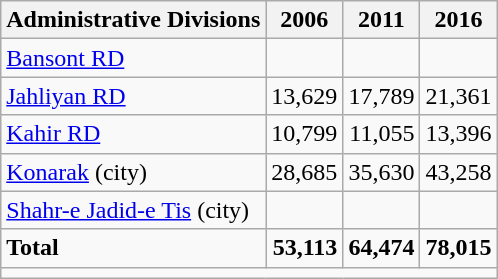<table class="wikitable">
<tr>
<th>Administrative Divisions</th>
<th>2006</th>
<th>2011</th>
<th>2016</th>
</tr>
<tr>
<td><a href='#'>Bansont RD</a></td>
<td style="text-align: right;"></td>
<td style="text-align: right;"></td>
<td style="text-align: right;"></td>
</tr>
<tr>
<td><a href='#'>Jahliyan RD</a></td>
<td style="text-align: right;">13,629</td>
<td style="text-align: right;">17,789</td>
<td style="text-align: right;">21,361</td>
</tr>
<tr>
<td><a href='#'>Kahir RD</a></td>
<td style="text-align: right;">10,799</td>
<td style="text-align: right;">11,055</td>
<td style="text-align: right;">13,396</td>
</tr>
<tr>
<td><a href='#'>Konarak</a> (city)</td>
<td style="text-align: right;">28,685</td>
<td style="text-align: right;">35,630</td>
<td style="text-align: right;">43,258</td>
</tr>
<tr>
<td><a href='#'>Shahr-e Jadid-e Tis</a> (city)</td>
<td style="text-align: right;"></td>
<td style="text-align: right;"></td>
<td style="text-align: right;"></td>
</tr>
<tr>
<td><strong>Total</strong></td>
<td style="text-align: right;"><strong>53,113</strong></td>
<td style="text-align: right;"><strong>64,474</strong></td>
<td style="text-align: right;"><strong>78,015</strong></td>
</tr>
<tr>
<td colspan=4></td>
</tr>
</table>
